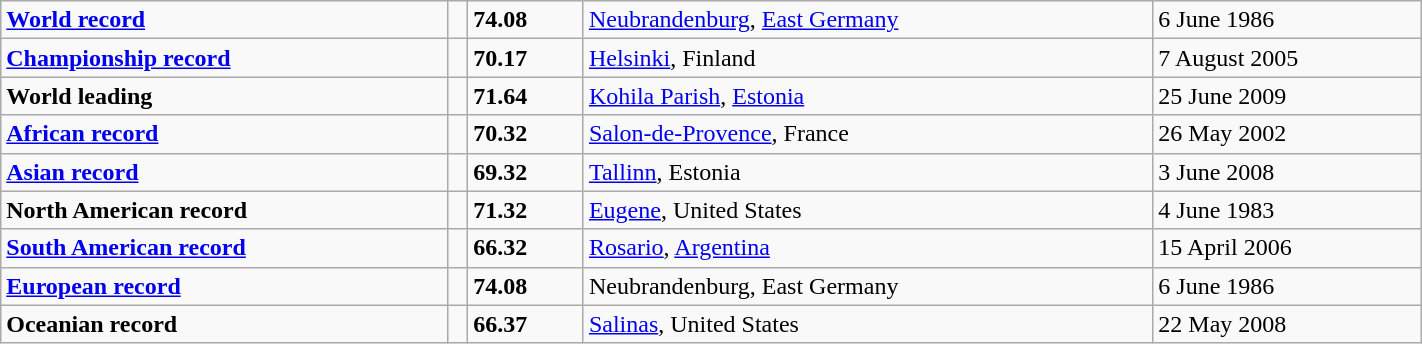<table class="wikitable" width=75%>
<tr>
<td><strong><a href='#'>World record</a></strong></td>
<td></td>
<td><strong>74.08</strong></td>
<td><a href='#'>Neubrandenburg</a>, <a href='#'>East Germany</a></td>
<td>6 June 1986</td>
</tr>
<tr>
<td><strong><a href='#'>Championship record</a></strong></td>
<td></td>
<td><strong>70.17</strong></td>
<td><a href='#'>Helsinki</a>, Finland</td>
<td>7 August 2005</td>
</tr>
<tr>
<td><strong>World leading</strong></td>
<td></td>
<td><strong>71.64</strong></td>
<td><a href='#'>Kohila Parish</a>, <a href='#'>Estonia</a></td>
<td>25 June 2009</td>
</tr>
<tr>
<td><strong><a href='#'>African record</a></strong></td>
<td></td>
<td><strong>70.32</strong></td>
<td><a href='#'>Salon-de-Provence</a>, France</td>
<td>26 May 2002</td>
</tr>
<tr>
<td><strong><a href='#'>Asian record</a></strong></td>
<td></td>
<td><strong>69.32</strong></td>
<td><a href='#'>Tallinn</a>, Estonia</td>
<td>3 June 2008</td>
</tr>
<tr>
<td><strong>North American record</strong></td>
<td></td>
<td><strong>71.32</strong></td>
<td><a href='#'>Eugene</a>, United States</td>
<td>4 June 1983</td>
</tr>
<tr>
<td><strong><a href='#'>South American record</a></strong></td>
<td></td>
<td><strong>66.32</strong></td>
<td><a href='#'>Rosario</a>, <a href='#'>Argentina</a></td>
<td>15 April 2006</td>
</tr>
<tr>
<td><strong><a href='#'>European record</a></strong></td>
<td></td>
<td><strong>74.08</strong></td>
<td>Neubrandenburg, East Germany</td>
<td>6 June 1986</td>
</tr>
<tr>
<td><strong>Oceanian record</strong></td>
<td></td>
<td><strong>66.37</strong></td>
<td><a href='#'>Salinas</a>, United States</td>
<td>22 May 2008</td>
</tr>
</table>
